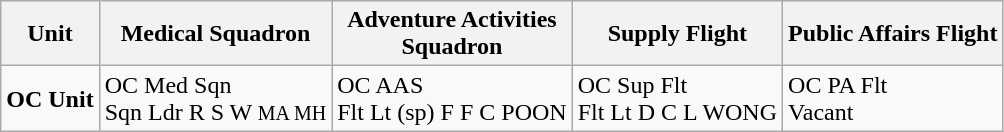<table class="wikitable">
<tr>
<th>Unit</th>
<th>Medical Squadron</th>
<th>Adventure Activities<br>Squadron</th>
<th>Supply Flight</th>
<th>Public Affairs Flight</th>
</tr>
<tr>
<td><strong>OC Unit</strong></td>
<td>OC Med Sqn<br>Sqn Ldr R S W <small>MA MH</small></td>
<td>OC AAS<br>Flt Lt (sp) F F C POON</td>
<td>OC Sup Flt<br>Flt Lt D C L WONG</td>
<td>OC PA Flt<br>Vacant</td>
</tr>
</table>
